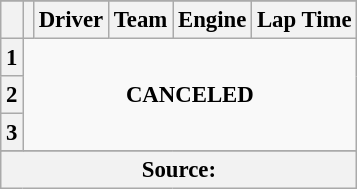<table class="wikitable" style="font-size:95%;">
<tr>
</tr>
<tr>
<th></th>
<th></th>
<th>Driver</th>
<th>Team</th>
<th>Engine</th>
<th>Lap Time</th>
</tr>
<tr>
<th>1</th>
<td colspan="5" rowspan="3" style="text-align:center"><strong>CANCELED</strong></td>
</tr>
<tr>
<th>2</th>
</tr>
<tr>
<th>3</th>
</tr>
<tr>
</tr>
<tr class="sortbottom">
<th colspan="6">Source:</th>
</tr>
</table>
